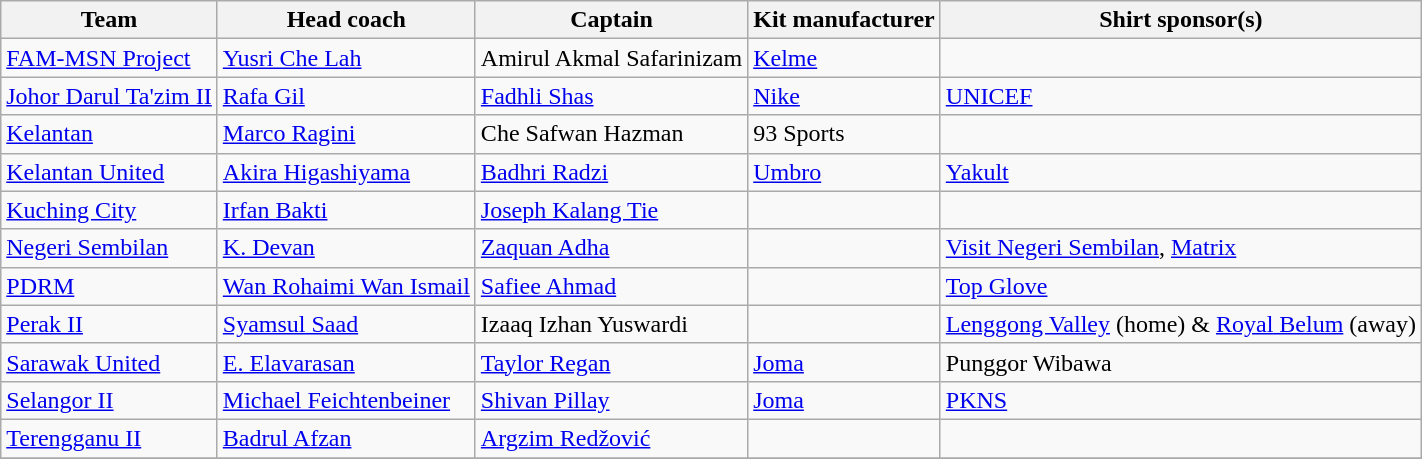<table class="wikitable sortable" style="text-align: left;">
<tr>
<th>Team</th>
<th>Head coach</th>
<th>Captain</th>
<th>Kit manufacturer</th>
<th>Shirt sponsor(s)</th>
</tr>
<tr>
<td><a href='#'>FAM-MSN Project</a></td>
<td> <a href='#'>Yusri Che Lah</a></td>
<td> Amirul Akmal Safarinizam</td>
<td><a href='#'>Kelme</a></td>
<td></td>
</tr>
<tr>
<td><a href='#'>Johor Darul Ta'zim II</a></td>
<td> <a href='#'>Rafa Gil</a></td>
<td> <a href='#'>Fadhli Shas</a></td>
<td><a href='#'>Nike</a></td>
<td><a href='#'>UNICEF</a></td>
</tr>
<tr>
<td><a href='#'>Kelantan</a></td>
<td> <a href='#'>Marco Ragini</a></td>
<td> Che Safwan Hazman</td>
<td>93 Sports</td>
<td></td>
</tr>
<tr>
<td><a href='#'>Kelantan United</a></td>
<td> <a href='#'>Akira Higashiyama</a></td>
<td> <a href='#'>Badhri Radzi</a></td>
<td><a href='#'>Umbro</a></td>
<td><a href='#'>Yakult</a></td>
</tr>
<tr>
<td><a href='#'>Kuching City</a></td>
<td> <a href='#'>Irfan Bakti</a></td>
<td> <a href='#'>Joseph Kalang Tie</a></td>
<td></td>
<td></td>
</tr>
<tr>
<td><a href='#'>Negeri Sembilan</a></td>
<td> <a href='#'>K. Devan</a></td>
<td> <a href='#'>Zaquan Adha</a></td>
<td></td>
<td><a href='#'>Visit Negeri Sembilan</a>, <a href='#'>Matrix</a></td>
</tr>
<tr>
<td><a href='#'>PDRM</a></td>
<td> <a href='#'>Wan Rohaimi Wan Ismail</a></td>
<td> <a href='#'>Safiee Ahmad</a></td>
<td></td>
<td><a href='#'>Top Glove</a></td>
</tr>
<tr>
<td><a href='#'>Perak II</a></td>
<td> <a href='#'>Syamsul Saad</a></td>
<td> Izaaq Izhan Yuswardi</td>
<td></td>
<td><a href='#'>Lenggong Valley</a> (home) & <a href='#'>Royal Belum</a> (away)</td>
</tr>
<tr>
<td><a href='#'>Sarawak United</a></td>
<td> <a href='#'>E. Elavarasan</a></td>
<td> <a href='#'>Taylor Regan</a></td>
<td><a href='#'>Joma</a></td>
<td>Punggor Wibawa</td>
</tr>
<tr>
<td><a href='#'>Selangor II</a></td>
<td> <a href='#'>Michael Feichtenbeiner</a></td>
<td> <a href='#'>Shivan Pillay</a></td>
<td><a href='#'>Joma</a></td>
<td><a href='#'>PKNS</a></td>
</tr>
<tr>
<td><a href='#'>Terengganu II</a></td>
<td> <a href='#'>Badrul Afzan</a></td>
<td> <a href='#'>Argzim Redžović</a></td>
<td></td>
<td></td>
</tr>
<tr>
</tr>
</table>
